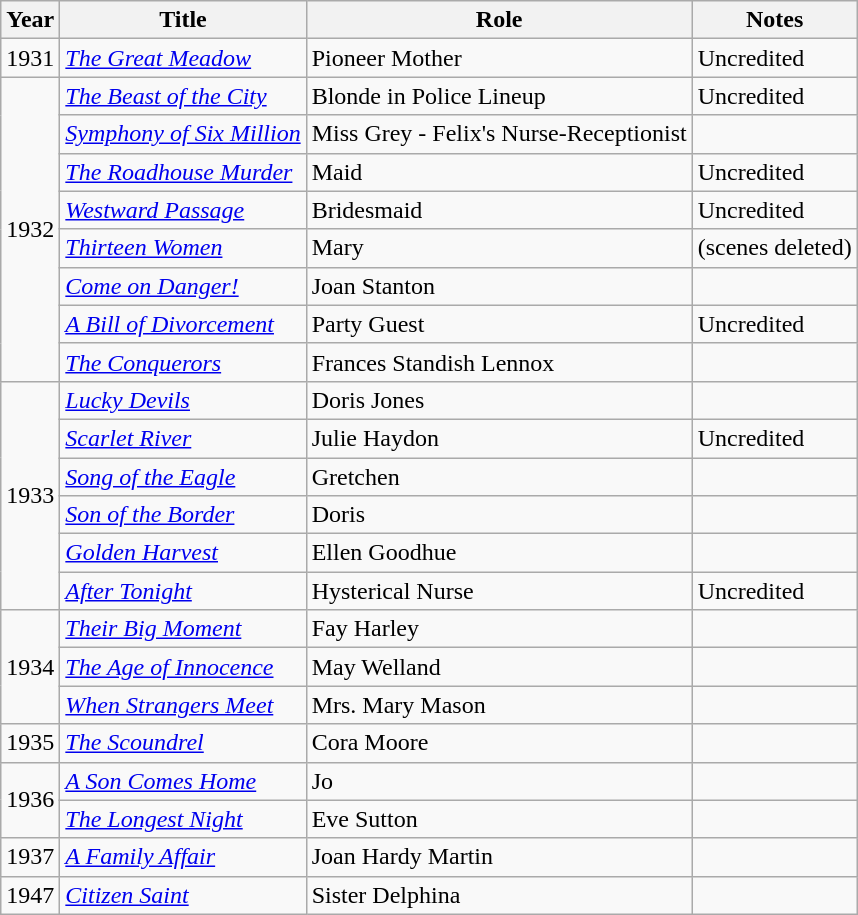<table class="wikitable">
<tr>
<th>Year</th>
<th>Title</th>
<th>Role</th>
<th>Notes</th>
</tr>
<tr>
<td>1931</td>
<td><em><a href='#'>The Great Meadow</a></em></td>
<td>Pioneer Mother</td>
<td>Uncredited</td>
</tr>
<tr>
<td rowspan=8>1932</td>
<td><em><a href='#'>The Beast of the City</a></em></td>
<td>Blonde in Police Lineup</td>
<td>Uncredited</td>
</tr>
<tr>
<td><em><a href='#'>Symphony of Six Million</a></em></td>
<td>Miss Grey - Felix's Nurse-Receptionist</td>
<td></td>
</tr>
<tr>
<td><em><a href='#'>The Roadhouse Murder</a></em></td>
<td>Maid</td>
<td>Uncredited</td>
</tr>
<tr>
<td><em><a href='#'>Westward Passage</a></em></td>
<td>Bridesmaid</td>
<td>Uncredited</td>
</tr>
<tr>
<td><em><a href='#'>Thirteen Women</a></em></td>
<td>Mary</td>
<td>(scenes deleted)</td>
</tr>
<tr>
<td><em><a href='#'>Come on Danger!</a></em></td>
<td>Joan Stanton</td>
<td></td>
</tr>
<tr>
<td><em><a href='#'>A Bill of Divorcement</a></em></td>
<td>Party Guest</td>
<td>Uncredited</td>
</tr>
<tr>
<td><em><a href='#'>The Conquerors</a></em></td>
<td>Frances Standish Lennox</td>
<td></td>
</tr>
<tr>
<td rowspan=6>1933</td>
<td><em><a href='#'>Lucky Devils</a></em></td>
<td>Doris Jones</td>
<td></td>
</tr>
<tr>
<td><em><a href='#'>Scarlet River</a></em></td>
<td>Julie Haydon</td>
<td>Uncredited</td>
</tr>
<tr>
<td><em><a href='#'>Song of the Eagle</a></em></td>
<td>Gretchen</td>
<td></td>
</tr>
<tr>
<td><em><a href='#'>Son of the Border</a></em></td>
<td>Doris</td>
<td></td>
</tr>
<tr>
<td><em><a href='#'>Golden Harvest</a></em></td>
<td>Ellen Goodhue</td>
<td></td>
</tr>
<tr>
<td><em><a href='#'>After Tonight</a></em></td>
<td>Hysterical Nurse</td>
<td>Uncredited</td>
</tr>
<tr>
<td rowspan=3>1934</td>
<td><em><a href='#'>Their Big Moment</a></em></td>
<td>Fay Harley</td>
<td></td>
</tr>
<tr>
<td><em><a href='#'>The Age of Innocence</a></em></td>
<td>May Welland</td>
<td></td>
</tr>
<tr>
<td><em><a href='#'>When Strangers Meet</a></em></td>
<td>Mrs. Mary Mason</td>
<td></td>
</tr>
<tr>
<td>1935</td>
<td><em><a href='#'>The Scoundrel</a></em></td>
<td>Cora Moore</td>
<td></td>
</tr>
<tr>
<td rowspan=2>1936</td>
<td><em><a href='#'>A Son Comes Home</a></em></td>
<td>Jo</td>
<td></td>
</tr>
<tr>
<td><em><a href='#'>The Longest Night</a></em></td>
<td>Eve Sutton</td>
<td></td>
</tr>
<tr>
<td>1937</td>
<td><em><a href='#'>A Family Affair</a></em></td>
<td>Joan Hardy Martin</td>
<td></td>
</tr>
<tr>
<td>1947</td>
<td><em><a href='#'>Citizen Saint</a></em></td>
<td>Sister Delphina</td>
<td></td>
</tr>
</table>
